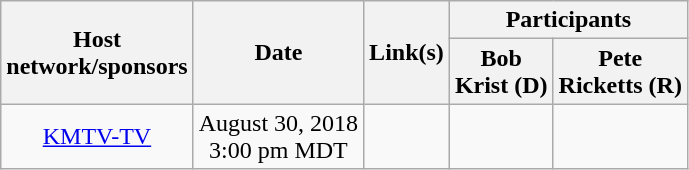<table class="wikitable">
<tr>
<th rowspan="2">Host<br>network/sponsors</th>
<th rowspan="2">Date</th>
<th rowspan="2">Link(s)</th>
<th colspan="3">Participants</th>
</tr>
<tr>
<th>Bob<br>Krist (D)</th>
<th>Pete<br>Ricketts (R)</th>
</tr>
<tr>
<td align="center"><a href='#'>KMTV-TV</a></td>
<td align="center">August 30, 2018<br>3:00 pm MDT</td>
<td align="center"></td>
<td></td>
<td></td>
</tr>
</table>
